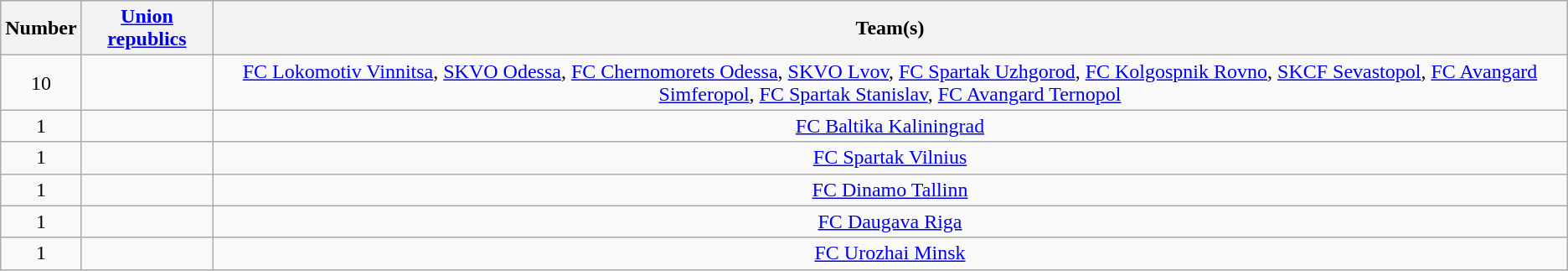<table class="wikitable" style="text-align:center">
<tr>
<th>Number</th>
<th><a href='#'>Union republics</a></th>
<th>Team(s)</th>
</tr>
<tr>
<td rowspan="1">10</td>
<td align="left"></td>
<td><a href='#'>FC Lokomotiv Vinnitsa</a>, <a href='#'>SKVO Odessa</a>, <a href='#'>FC Chernomorets Odessa</a>, <a href='#'>SKVO Lvov</a>, <a href='#'>FC Spartak Uzhgorod</a>, <a href='#'>FC Kolgospnik Rovno</a>, <a href='#'>SKCF Sevastopol</a>, <a href='#'>FC Avangard Simferopol</a>, <a href='#'>FC Spartak Stanislav</a>, <a href='#'>FC Avangard Ternopol</a></td>
</tr>
<tr>
<td rowspan="1">1</td>
<td align="left"></td>
<td><a href='#'>FC Baltika Kaliningrad</a></td>
</tr>
<tr>
<td rowspan="1">1</td>
<td align="left"></td>
<td><a href='#'>FC Spartak Vilnius</a></td>
</tr>
<tr>
<td rowspan="1">1</td>
<td align="left"></td>
<td><a href='#'>FC Dinamo Tallinn</a></td>
</tr>
<tr>
<td rowspan="1">1</td>
<td align="left"></td>
<td><a href='#'>FC Daugava Riga</a></td>
</tr>
<tr>
<td rowspan="1">1</td>
<td align="left"></td>
<td><a href='#'>FC Urozhai Minsk</a></td>
</tr>
</table>
